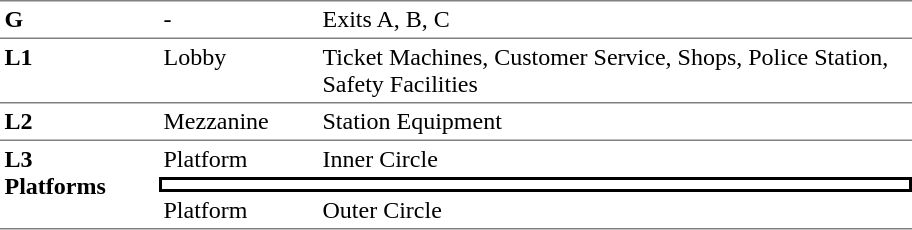<table table border=0 cellspacing=0 cellpadding=3>
<tr>
<td style="border-top:solid 1px gray;" width=50 valign=top><strong>G</strong></td>
<td style="border-top:solid 1px gray;" width=100 valign=top>-</td>
<td style="border-top:solid 1px gray;" width=390 valign=top>Exits A, B, C</td>
</tr>
<tr>
<td style="border-bottom:solid 1px gray; border-top:solid 1px gray;" valign=top width=100><strong>L1</strong></td>
<td style="border-bottom:solid 1px gray; border-top:solid 1px gray;" valign=top width=100>Lobby</td>
<td style="border-bottom:solid 1px gray; border-top:solid 1px gray;" valign=top width=390>Ticket Machines, Customer Service, Shops, Police Station, Safety Facilities</td>
</tr>
<tr>
<td style="border-bottom:solid 1px gray;" valign=top><strong>L2</strong></td>
<td style="border-bottom:solid 1px gray;" valign=top>Mezzanine</td>
<td style="border-bottom:solid 1px gray;" valign=top>Station Equipment</td>
</tr>
<tr>
<td style="border-bottom:solid 1px gray;" rowspan=3 valign=top><strong>L3<br>Platforms</strong></td>
<td>Platform </td>
<td>  Inner Circle </td>
</tr>
<tr>
<td style="border-right:solid 2px black;border-left:solid 2px black;border-top:solid 2px black;border-bottom:solid 2px black;text-align:center;" colspan=2></td>
</tr>
<tr>
<td style="border-bottom:solid 1px gray;">Platform </td>
<td style="border-bottom:solid 1px gray;"> Outer Circle  </td>
</tr>
<tr>
</tr>
</table>
